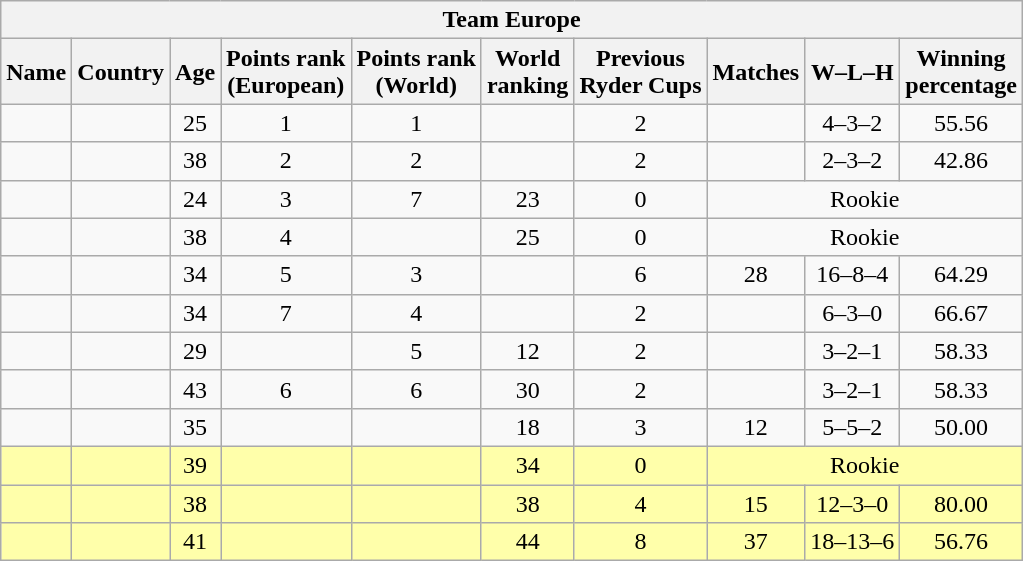<table class="wikitable sortable" style="text-align:center">
<tr>
<th colspan=10> <strong>Team Europe</strong></th>
</tr>
<tr>
<th>Name</th>
<th>Country</th>
<th>Age</th>
<th>Points rank<br>(European)</th>
<th>Points rank<br>(World)</th>
<th>World<br>ranking</th>
<th>Previous<br>Ryder Cups</th>
<th>Matches</th>
<th>W–L–H</th>
<th>Winning<br>percentage</th>
</tr>
<tr>
<td align=left></td>
<td align=left></td>
<td>25</td>
<td>1</td>
<td>1</td>
<td></td>
<td>2</td>
<td></td>
<td>4–3–2</td>
<td>55.56</td>
</tr>
<tr>
<td align=left></td>
<td align=left></td>
<td>38</td>
<td>2</td>
<td>2</td>
<td></td>
<td>2</td>
<td></td>
<td>2–3–2</td>
<td>42.86</td>
</tr>
<tr>
<td align=left></td>
<td align=left></td>
<td>24</td>
<td>3</td>
<td>7</td>
<td>23</td>
<td>0</td>
<td colspan="3">Rookie</td>
</tr>
<tr>
<td align=left></td>
<td align=left></td>
<td>38</td>
<td>4</td>
<td></td>
<td>25</td>
<td>0</td>
<td colspan="3">Rookie</td>
</tr>
<tr>
<td align=left></td>
<td align=left></td>
<td>34</td>
<td>5</td>
<td>3</td>
<td></td>
<td>6</td>
<td>28</td>
<td>16–8–4</td>
<td>64.29</td>
</tr>
<tr>
<td align=left></td>
<td align=left></td>
<td>34</td>
<td>7</td>
<td>4</td>
<td></td>
<td>2</td>
<td></td>
<td>6–3–0</td>
<td>66.67</td>
</tr>
<tr>
<td align=left></td>
<td align=left></td>
<td>29</td>
<td></td>
<td>5</td>
<td>12</td>
<td>2</td>
<td></td>
<td>3–2–1</td>
<td>58.33</td>
</tr>
<tr>
<td align=left></td>
<td align=left></td>
<td>43</td>
<td>6</td>
<td>6</td>
<td>30</td>
<td>2</td>
<td></td>
<td>3–2–1</td>
<td>58.33</td>
</tr>
<tr>
<td align=left></td>
<td align=left></td>
<td>35</td>
<td></td>
<td></td>
<td>18</td>
<td>3</td>
<td>12</td>
<td>5–5–2</td>
<td>50.00</td>
</tr>
<tr style="background:#ffa;">
<td align=left></td>
<td align=left></td>
<td>39</td>
<td></td>
<td></td>
<td>34</td>
<td>0</td>
<td colspan="3">Rookie</td>
</tr>
<tr style="background:#ffa;">
<td align=left></td>
<td align=left></td>
<td>38</td>
<td></td>
<td></td>
<td>38</td>
<td>4</td>
<td>15</td>
<td>12–3–0</td>
<td>80.00</td>
</tr>
<tr style="background:#ffa;">
<td align=left></td>
<td align=left></td>
<td>41</td>
<td></td>
<td></td>
<td>44</td>
<td>8</td>
<td>37</td>
<td>18–13–6</td>
<td>56.76</td>
</tr>
</table>
